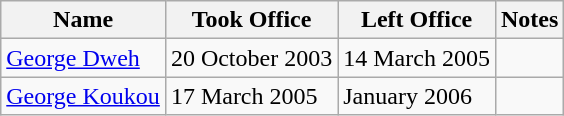<table class="wikitable">
<tr>
<th>Name</th>
<th>Took Office</th>
<th>Left Office</th>
<th>Notes</th>
</tr>
<tr>
<td><a href='#'>George Dweh</a></td>
<td>20 October 2003</td>
<td>14 March 2005</td>
<td></td>
</tr>
<tr>
<td><a href='#'>George Koukou</a></td>
<td>17 March 2005</td>
<td>January 2006</td>
<td></td>
</tr>
</table>
